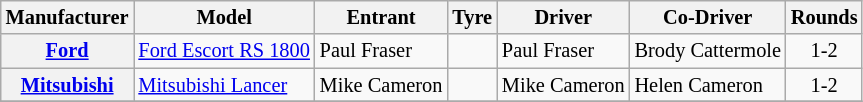<table class="wikitable" style=font-size:85%;>
<tr>
<th>Manufacturer</th>
<th>Model</th>
<th>Entrant</th>
<th>Tyre</th>
<th>Driver</th>
<th>Co-Driver</th>
<th>Rounds</th>
</tr>
<tr>
<th rowspan=1><a href='#'>Ford</a><br></th>
<td rowspan=1><a href='#'>Ford Escort RS 1800</a></td>
<td> Paul Fraser</td>
<td rowspan="1" align="center"></td>
<td> Paul Fraser</td>
<td> Brody Cattermole</td>
<td align=center>1-2</td>
</tr>
<tr>
<th rowspan=1><a href='#'>Mitsubishi</a><br></th>
<td rowspan=1><a href='#'>Mitsubishi Lancer</a></td>
<td> Mike Cameron</td>
<td rowspan="1" align="center"></td>
<td> Mike Cameron</td>
<td> Helen Cameron</td>
<td align=center>1-2</td>
</tr>
<tr>
</tr>
</table>
